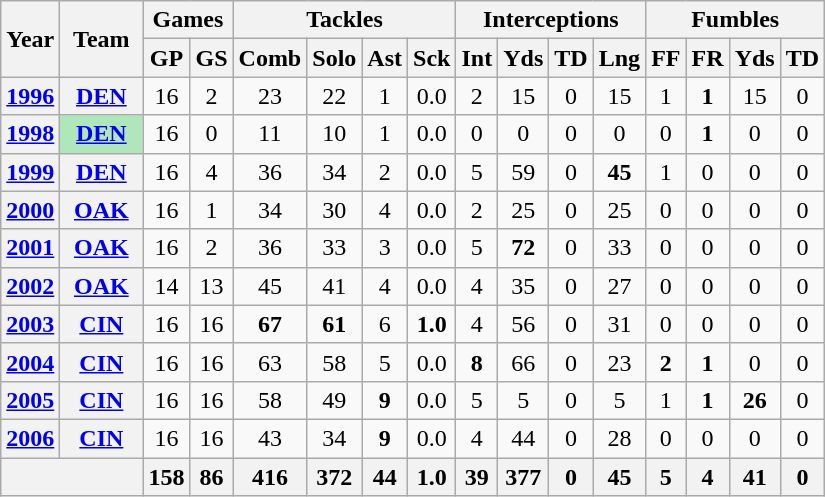<table class="wikitable" style="text-align:center">
<tr>
<th rowspan="2">Year</th>
<th rowspan="2">Team</th>
<th colspan="2">Games</th>
<th colspan="4">Tackles</th>
<th colspan="4">Interceptions</th>
<th colspan="4">Fumbles</th>
</tr>
<tr>
<th>GP</th>
<th>GS</th>
<th>Comb</th>
<th>Solo</th>
<th>Ast</th>
<th>Sck</th>
<th>Int</th>
<th>Yds</th>
<th>TD</th>
<th>Lng</th>
<th>FF</th>
<th>FR</th>
<th>Yds</th>
<th>TD</th>
</tr>
<tr>
<th><a href='#'>1996</a></th>
<th><a href='#'>DEN</a></th>
<td>16</td>
<td>2</td>
<td>23</td>
<td>22</td>
<td>1</td>
<td>0.0</td>
<td>2</td>
<td>15</td>
<td>0</td>
<td>15</td>
<td>1</td>
<td><strong>1</strong></td>
<td>15</td>
<td>0</td>
</tr>
<tr>
<th><a href='#'>1998</a></th>
<th style="background:#afe6ba; width:3em;"><a href='#'>DEN</a></th>
<td>16</td>
<td>0</td>
<td>11</td>
<td>10</td>
<td>1</td>
<td>0.0</td>
<td>0</td>
<td>0</td>
<td>0</td>
<td>0</td>
<td>0</td>
<td><strong>1</strong></td>
<td>0</td>
<td>0</td>
</tr>
<tr>
<th><a href='#'>1999</a></th>
<th><a href='#'>DEN</a></th>
<td>16</td>
<td>4</td>
<td>36</td>
<td>34</td>
<td>2</td>
<td>0.0</td>
<td>5</td>
<td>59</td>
<td>0</td>
<td><strong>45</strong></td>
<td>1</td>
<td>0</td>
<td>0</td>
<td>0</td>
</tr>
<tr>
<th><a href='#'>2000</a></th>
<th><a href='#'>OAK</a></th>
<td>16</td>
<td>1</td>
<td>34</td>
<td>30</td>
<td>4</td>
<td>0.0</td>
<td>2</td>
<td>25</td>
<td>0</td>
<td>25</td>
<td>0</td>
<td>0</td>
<td>0</td>
<td>0</td>
</tr>
<tr>
<th><a href='#'>2001</a></th>
<th><a href='#'>OAK</a></th>
<td>16</td>
<td>2</td>
<td>36</td>
<td>33</td>
<td>3</td>
<td>0.0</td>
<td>5</td>
<td><strong>72</strong></td>
<td>0</td>
<td>33</td>
<td>0</td>
<td>0</td>
<td>0</td>
<td>0</td>
</tr>
<tr>
<th><a href='#'>2002</a></th>
<th><a href='#'>OAK</a></th>
<td>14</td>
<td>13</td>
<td>45</td>
<td>41</td>
<td>4</td>
<td>0.0</td>
<td>4</td>
<td>35</td>
<td>0</td>
<td>27</td>
<td>0</td>
<td>0</td>
<td>0</td>
<td>0</td>
</tr>
<tr>
<th><a href='#'>2003</a></th>
<th><a href='#'>CIN</a></th>
<td>16</td>
<td>16</td>
<td><strong>67</strong></td>
<td><strong>61</strong></td>
<td>6</td>
<td><strong>1.0</strong></td>
<td>4</td>
<td>56</td>
<td>0</td>
<td>31</td>
<td>0</td>
<td>0</td>
<td>0</td>
<td>0</td>
</tr>
<tr>
<th><a href='#'>2004</a></th>
<th><a href='#'>CIN</a></th>
<td>16</td>
<td>16</td>
<td>63</td>
<td>58</td>
<td>5</td>
<td>0.0</td>
<td><strong>8</strong></td>
<td>66</td>
<td>0</td>
<td>23</td>
<td><strong>2</strong></td>
<td><strong>1</strong></td>
<td>0</td>
<td>0</td>
</tr>
<tr>
<th><a href='#'>2005</a></th>
<th><a href='#'>CIN</a></th>
<td>16</td>
<td>16</td>
<td>58</td>
<td>49</td>
<td><strong>9</strong></td>
<td>0.0</td>
<td>5</td>
<td>5</td>
<td>0</td>
<td>5</td>
<td>1</td>
<td><strong>1</strong></td>
<td><strong>26</strong></td>
<td>0</td>
</tr>
<tr>
<th><a href='#'>2006</a></th>
<th><a href='#'>CIN</a></th>
<td>16</td>
<td>16</td>
<td>43</td>
<td>34</td>
<td><strong>9</strong></td>
<td>0.0</td>
<td>4</td>
<td>44</td>
<td>0</td>
<td>28</td>
<td>0</td>
<td>0</td>
<td>0</td>
<td>0</td>
</tr>
<tr>
<th colspan="2"></th>
<th>158</th>
<th>86</th>
<th>416</th>
<th>372</th>
<th>44</th>
<th>1.0</th>
<th>39</th>
<th>377</th>
<th>0</th>
<th>45</th>
<th>5</th>
<th>4</th>
<th>41</th>
<th>0</th>
</tr>
</table>
